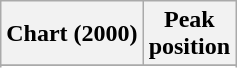<table class="wikitable">
<tr>
<th>Chart (2000)</th>
<th>Peak<br>position</th>
</tr>
<tr>
</tr>
<tr>
</tr>
<tr>
</tr>
</table>
